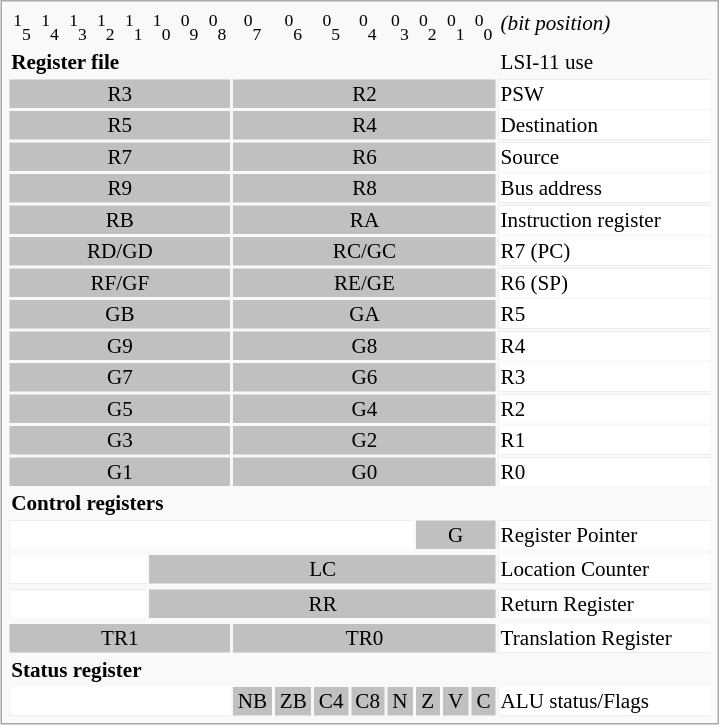<table class="infobox" style="font-size:88%;width:34em;">
<tr>
<td style="text-align:center;"><sup>1</sup><sub>5</sub></td>
<td style="text-align:center;"><sup>1</sup><sub>4</sub></td>
<td style="text-align:center;"><sup>1</sup><sub>3</sub></td>
<td style="text-align:center;"><sup>1</sup><sub>2</sub></td>
<td style="text-align:center;"><sup>1</sup><sub>1</sub></td>
<td style="text-align:center;"><sup>1</sup><sub>0</sub></td>
<td style="text-align:center;"><sup>0</sup><sub>9</sub></td>
<td style="text-align:center;"><sup>0</sup><sub>8</sub></td>
<td style="text-align:center;"><sup>0</sup><sub>7</sub></td>
<td style="text-align:center;"><sup>0</sup><sub>6</sub></td>
<td style="text-align:center;"><sup>0</sup><sub>5</sub></td>
<td style="text-align:center;"><sup>0</sup><sub>4</sub></td>
<td style="text-align:center;"><sup>0</sup><sub>3</sub></td>
<td style="text-align:center;"><sup>0</sup><sub>2</sub></td>
<td style="text-align:center;"><sup>0</sup><sub>1</sub></td>
<td style="text-align:center;"><sup>0</sup><sub>0</sub></td>
<td><em>(bit position)</em></td>
</tr>
<tr 16>
<td colspan="16"><strong>Register file</strong> <br></td>
<td colspan="1">LSI-11 use<br></td>
</tr>
<tr style="background:silver;color:black">
<td style="text-align:center;" colspan="8">R3</td>
<td style="text-align:center;" colspan="8">R2</td>
<td style="width:auto; background:white; color:black;">PSW</td>
</tr>
<tr style="background:silver;color:black">
<td style="text-align:center;" colspan="8">R5</td>
<td style="text-align:center;" colspan="8">R4</td>
<td style="width:auto; background:white; color:black;">Destination</td>
</tr>
<tr style="background:silver;color:black">
<td style="text-align:center;" colspan="8">R7</td>
<td style="text-align:center;" colspan="8">R6</td>
<td style="width:auto; background:white; color:black;">Source</td>
</tr>
<tr style="background:silver;color:black">
<td style="text-align:center;" colspan="8">R9</td>
<td style="text-align:center;" colspan="8">R8</td>
<td style="width:auto; background:white; color:black;">Bus address</td>
</tr>
<tr style="background:silver;color:black">
<td style="text-align:center;" colspan="8">RB</td>
<td style="text-align:center;" colspan="8">RA</td>
<td style="width:auto; background:white; color:black;">Instruction register</td>
</tr>
<tr style="background:silver;color:black">
<td style="text-align:center;" colspan="8">RD/GD</td>
<td style="text-align:center;" colspan="8">RC/GC</td>
<td style="width:auto; background:white; color:black;">R7 (PC)</td>
</tr>
<tr style="background:silver;color:black">
<td style="text-align:center;" colspan="8">RF/GF</td>
<td style="text-align:center;" colspan="8">RE/GE</td>
<td style="width:auto; background:white; color:black;">R6 (SP)</td>
</tr>
<tr style="background:silver;color:black">
<td style="text-align:center;" colspan="8">GB</td>
<td style="text-align:center;" colspan="8">GA</td>
<td style="width:auto; background:white; color:black;">R5</td>
</tr>
<tr style="background:silver;color:black">
<td style="text-align:center;" colspan="8">G9</td>
<td style="text-align:center;" colspan="8">G8</td>
<td style="width:auto; background:white; color:black;">R4</td>
</tr>
<tr style="background:silver;color:black">
<td style="text-align:center;" colspan="8">G7</td>
<td style="text-align:center;" colspan="8">G6</td>
<td style="width:auto; background:white; color:black;">R3</td>
</tr>
<tr style="background:silver;color:black">
<td style="text-align:center;" colspan="8">G5</td>
<td style="text-align:center;" colspan="8">G4</td>
<td style="width:auto; background:white; color:black;">R2</td>
</tr>
<tr style="background:silver;color:black">
<td style="text-align:center;" colspan="8">G3</td>
<td style="text-align:center;" colspan="8">G2</td>
<td style="width:auto; background:white; color:black;">R1</td>
</tr>
<tr style="background:silver;color:black">
<td style="text-align:center;" colspan="8">G1</td>
<td style="text-align:center;" colspan="8">G0</td>
<td style="width:auto; background:white; color:black;">R0</td>
</tr>
<tr>
<td colspan="17"><strong>Control registers</strong> <br></td>
</tr>
<tr style="background:silver;color:black">
<td style="text-align:center; background:white" colspan="13"> </td>
<td style="text-align:center;" colspan="3">G</td>
<td style="background:white; color:black;">Register Pointer</td>
</tr>
<tr>
</tr>
<tr style="background:silver;color:black">
<td style="text-align:center; background:white" colspan="5"> </td>
<td style="text-align:center;" colspan="11">LC</td>
<td style="background:white; color:black;">Location Counter</td>
</tr>
<tr>
</tr>
<tr style="background:silver;color:black">
<td style="text-align:center; background:white" colspan="5"> </td>
<td style="text-align:center;" colspan="11">RR</td>
<td style="background:white; color:black;">Return Register</td>
</tr>
<tr>
</tr>
<tr style="background:silver;color:black">
<td style="text-align:center;" colspan="8">TR1</td>
<td style="text-align:center;" colspan="8">TR0</td>
<td style="background:white; color:black;">Translation Register</td>
</tr>
<tr>
<td colspan="17"><strong>Status register</strong></td>
</tr>
<tr style="background:silver;color:black">
<td style="text-align:center; background:white" colspan="8"> </td>
<td style="text-align:center;">NB</td>
<td style="text-align:center;">ZB</td>
<td style="text-align:center;">C4</td>
<td style="text-align:center;">C8</td>
<td style="text-align:center;">N</td>
<td style="text-align:center;">Z</td>
<td style="text-align:center;">V</td>
<td style="text-align:center;">C</td>
<td style="background:white; color:black">ALU status/Flags</td>
</tr>
</table>
